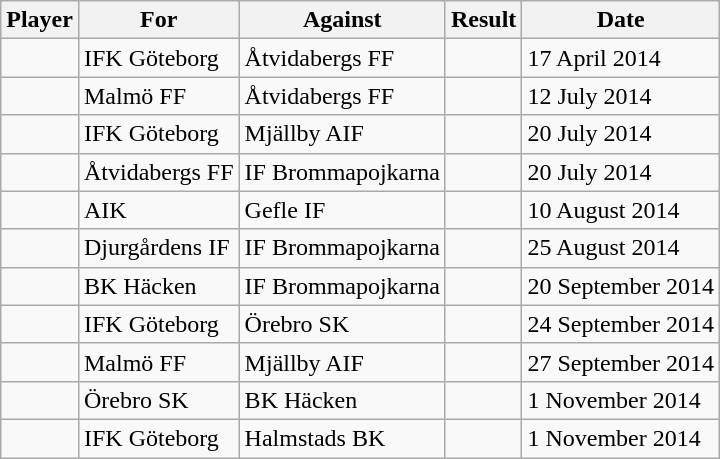<table class="wikitable sortable">
<tr>
<th>Player</th>
<th>For</th>
<th>Against</th>
<th align=center>Result</th>
<th>Date</th>
</tr>
<tr>
<td> </td>
<td>IFK Göteborg</td>
<td>Åtvidabergs FF</td>
<td align=center></td>
<td>17 April 2014</td>
</tr>
<tr>
<td> </td>
<td>Malmö FF</td>
<td>Åtvidabergs FF</td>
<td align=center></td>
<td>12 July 2014</td>
</tr>
<tr>
<td> </td>
<td>IFK Göteborg</td>
<td>Mjällby AIF</td>
<td align=center></td>
<td>20 July 2014</td>
</tr>
<tr>
<td> </td>
<td>Åtvidabergs FF</td>
<td>IF Brommapojkarna</td>
<td align=center></td>
<td>20 July 2014</td>
</tr>
<tr>
<td> </td>
<td>AIK</td>
<td>Gefle IF</td>
<td align=center></td>
<td>10 August 2014</td>
</tr>
<tr>
<td> </td>
<td>Djurgårdens IF</td>
<td>IF Brommapojkarna</td>
<td align=center></td>
<td>25 August 2014</td>
</tr>
<tr>
<td> </td>
<td>BK Häcken</td>
<td>IF Brommapojkarna</td>
<td align=center></td>
<td>20 September 2014</td>
</tr>
<tr>
<td> </td>
<td>IFK Göteborg</td>
<td>Örebro SK</td>
<td align=center></td>
<td>24 September 2014</td>
</tr>
<tr>
<td> </td>
<td>Malmö FF</td>
<td>Mjällby AIF</td>
<td align=center></td>
<td>27 September 2014</td>
</tr>
<tr>
<td> </td>
<td>Örebro SK</td>
<td>BK Häcken</td>
<td align=center></td>
<td>1 November 2014</td>
</tr>
<tr>
<td> </td>
<td>IFK Göteborg</td>
<td>Halmstads BK</td>
<td align=center></td>
<td>1 November 2014</td>
</tr>
</table>
